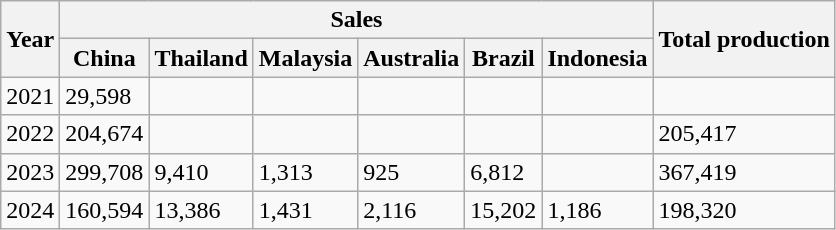<table class="wikitable">
<tr>
<th rowspan="2">Year</th>
<th colspan="6">Sales</th>
<th rowspan="2">Total production</th>
</tr>
<tr>
<th>China</th>
<th>Thailand</th>
<th>Malaysia</th>
<th>Australia</th>
<th>Brazil</th>
<th>Indonesia</th>
</tr>
<tr>
<td>2021</td>
<td>29,598</td>
<td></td>
<td></td>
<td></td>
<td></td>
<td></td>
<td></td>
</tr>
<tr>
<td>2022</td>
<td>204,674</td>
<td></td>
<td></td>
<td></td>
<td></td>
<td></td>
<td>205,417</td>
</tr>
<tr>
<td>2023</td>
<td>299,708</td>
<td>9,410</td>
<td>1,313</td>
<td>925</td>
<td>6,812</td>
<td></td>
<td>367,419</td>
</tr>
<tr>
<td>2024</td>
<td>160,594</td>
<td>13,386</td>
<td>1,431</td>
<td>2,116</td>
<td>15,202</td>
<td>1,186</td>
<td>198,320</td>
</tr>
</table>
